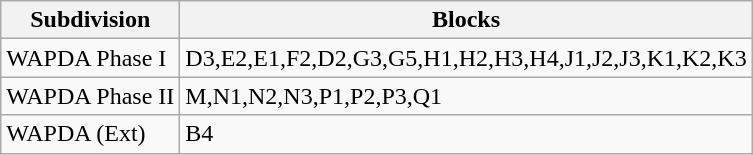<table class="wikitable">
<tr>
<th>Subdivision</th>
<th>Blocks</th>
</tr>
<tr>
<td>WAPDA Phase I</td>
<td>D3,E2,E1,F2,D2,G3,G5,H1,H2,H3,H4,J1,J2,J3,K1,K2,K3</td>
</tr>
<tr>
<td>WAPDA Phase II</td>
<td>M,N1,N2,N3,P1,P2,P3,Q1</td>
</tr>
<tr>
<td>WAPDA (Ext)</td>
<td>B4</td>
</tr>
</table>
